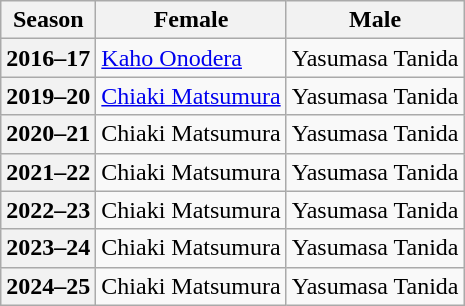<table class="wikitable">
<tr>
<th scope="col">Season</th>
<th scope="col">Female</th>
<th scope="col">Male</th>
</tr>
<tr>
<th scope="row">2016–17</th>
<td><a href='#'>Kaho Onodera</a></td>
<td>Yasumasa Tanida</td>
</tr>
<tr>
<th scope="row">2019–20</th>
<td><a href='#'>Chiaki Matsumura</a></td>
<td>Yasumasa Tanida</td>
</tr>
<tr>
<th scope="row">2020–21</th>
<td>Chiaki Matsumura</td>
<td>Yasumasa Tanida</td>
</tr>
<tr>
<th scope="row">2021–22</th>
<td>Chiaki Matsumura</td>
<td>Yasumasa Tanida</td>
</tr>
<tr>
<th scope="row">2022–23</th>
<td>Chiaki Matsumura</td>
<td>Yasumasa Tanida</td>
</tr>
<tr>
<th scope="row">2023–24</th>
<td>Chiaki Matsumura</td>
<td>Yasumasa Tanida</td>
</tr>
<tr>
<th scope="row">2024–25</th>
<td>Chiaki Matsumura</td>
<td>Yasumasa Tanida</td>
</tr>
</table>
